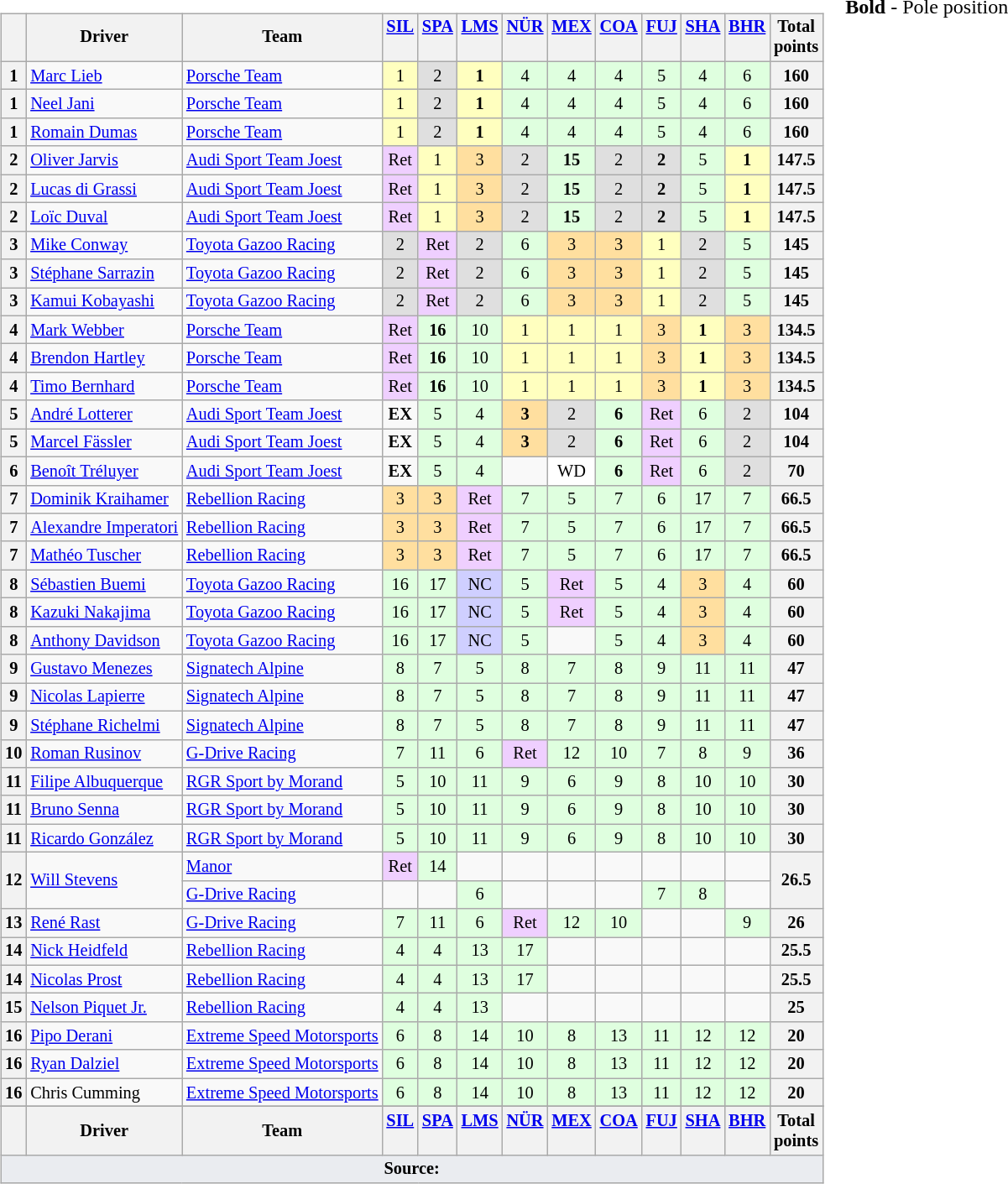<table>
<tr>
<td><br><table class="wikitable" style="font-size: 85%; text-align:center;">
<tr valign="top">
<th valign=middle></th>
<th valign=middle>Driver</th>
<th valign=middle>Team</th>
<th><a href='#'>SIL</a><br></th>
<th><a href='#'>SPA</a><br></th>
<th><a href='#'>LMS</a><br></th>
<th><a href='#'>NÜR</a><br></th>
<th><a href='#'>MEX</a><br></th>
<th><a href='#'>COA</a><br></th>
<th><a href='#'>FUJ</a><br></th>
<th><a href='#'>SHA</a><br></th>
<th><a href='#'>BHR</a><br></th>
<th valign=middle>Total<br>points</th>
</tr>
<tr>
<th>1</th>
<td align=left> <a href='#'>Marc Lieb</a></td>
<td align=left> <a href='#'>Porsche Team</a></td>
<td style="background:#FFFFBF;">1</td>
<td style="background:#DFDFDF;">2</td>
<td style="background:#FFFFBF;"><strong>1</strong></td>
<td style="background:#DFFFDF;">4</td>
<td style="background:#DFFFDF;">4</td>
<td style="background:#DFFFDF;">4</td>
<td style="background:#DFFFDF;">5</td>
<td style="background:#DFFFDF;">4</td>
<td style="background:#DFFFDF;">6</td>
<th><strong>160</strong></th>
</tr>
<tr>
<th>1</th>
<td align=left> <a href='#'>Neel Jani</a></td>
<td align=left> <a href='#'>Porsche Team</a></td>
<td style="background:#FFFFBF;">1</td>
<td style="background:#DFDFDF;">2</td>
<td style="background:#FFFFBF;"><strong>1</strong></td>
<td style="background:#DFFFDF;">4</td>
<td style="background:#DFFFDF;">4</td>
<td style="background:#DFFFDF;">4</td>
<td style="background:#DFFFDF;">5</td>
<td style="background:#DFFFDF;">4</td>
<td style="background:#DFFFDF;">6</td>
<th><strong>160</strong></th>
</tr>
<tr>
<th>1</th>
<td align=left> <a href='#'>Romain Dumas</a></td>
<td align=left> <a href='#'>Porsche Team</a></td>
<td style="background:#FFFFBF;">1</td>
<td style="background:#DFDFDF;">2</td>
<td style="background:#FFFFBF;"><strong>1</strong></td>
<td style="background:#DFFFDF;">4</td>
<td style="background:#DFFFDF;">4</td>
<td style="background:#DFFFDF;">4</td>
<td style="background:#DFFFDF;">5</td>
<td style="background:#DFFFDF;">4</td>
<td style="background:#DFFFDF;">6</td>
<th><strong>160</strong></th>
</tr>
<tr>
<th>2</th>
<td align=left> <a href='#'>Oliver Jarvis</a></td>
<td align=left> <a href='#'>Audi Sport Team Joest</a></td>
<td style="background:#EFCFFF;">Ret</td>
<td style="background:#FFFFBF;">1</td>
<td style="background:#FFDF9F;">3</td>
<td style="background:#DFDFDF;">2</td>
<td style="background:#DFFFDF;"><strong>15</strong></td>
<td style="background:#DFDFDF;">2</td>
<td style="background:#DFDFDF;"><strong>2</strong></td>
<td style="background:#DFFFDF;">5</td>
<td style="background:#FFFFBF;"><strong>1</strong></td>
<th><strong>147.5</strong></th>
</tr>
<tr>
<th>2</th>
<td align=left> <a href='#'>Lucas di Grassi</a></td>
<td align=left> <a href='#'>Audi Sport Team Joest</a></td>
<td style="background:#EFCFFF;">Ret</td>
<td style="background:#FFFFBF;">1</td>
<td style="background:#FFDF9F;">3</td>
<td style="background:#DFDFDF;">2</td>
<td style="background:#DFFFDF;"><strong>15</strong></td>
<td style="background:#DFDFDF;">2</td>
<td style="background:#DFDFDF;"><strong>2</strong></td>
<td style="background:#DFFFDF;">5</td>
<td style="background:#FFFFBF;"><strong>1</strong></td>
<th><strong>147.5</strong></th>
</tr>
<tr>
<th>2</th>
<td align=left> <a href='#'>Loïc Duval</a></td>
<td align=left> <a href='#'>Audi Sport Team Joest</a></td>
<td style="background:#EFCFFF;">Ret</td>
<td style="background:#FFFFBF;">1</td>
<td style="background:#FFDF9F;">3</td>
<td style="background:#DFDFDF;">2</td>
<td style="background:#DFFFDF;"><strong>15</strong></td>
<td style="background:#DFDFDF;">2</td>
<td style="background:#DFDFDF;"><strong>2</strong></td>
<td style="background:#DFFFDF;">5</td>
<td style="background:#FFFFBF;"><strong>1</strong></td>
<th><strong>147.5</strong></th>
</tr>
<tr>
<th>3</th>
<td align=left> <a href='#'>Mike Conway</a></td>
<td align=left> <a href='#'>Toyota Gazoo Racing</a></td>
<td style="background:#DFDFDF;">2</td>
<td style="background:#EFCFFF;">Ret</td>
<td style="background:#DFDFDF;">2</td>
<td style="background:#DFFFDF;">6</td>
<td style="background:#FFDF9F;">3</td>
<td style="background:#FFDF9F;">3</td>
<td style="background:#FFFFBF;">1</td>
<td style="background:#DFDFDF;">2</td>
<td style="background:#DFFFDF;">5</td>
<th><strong>145</strong></th>
</tr>
<tr>
<th>3</th>
<td align=left> <a href='#'>Stéphane Sarrazin</a></td>
<td align=left> <a href='#'>Toyota Gazoo Racing</a></td>
<td style="background:#DFDFDF;">2</td>
<td style="background:#EFCFFF;">Ret</td>
<td style="background:#DFDFDF;">2</td>
<td style="background:#DFFFDF;">6</td>
<td style="background:#FFDF9F;">3</td>
<td style="background:#FFDF9F;">3</td>
<td style="background:#FFFFBF;">1</td>
<td style="background:#DFDFDF;">2</td>
<td style="background:#DFFFDF;">5</td>
<th><strong>145</strong></th>
</tr>
<tr>
<th>3</th>
<td align=left> <a href='#'>Kamui Kobayashi</a></td>
<td align=left> <a href='#'>Toyota Gazoo Racing</a></td>
<td style="background:#DFDFDF;">2</td>
<td style="background:#EFCFFF;">Ret</td>
<td style="background:#DFDFDF;">2</td>
<td style="background:#DFFFDF;">6</td>
<td style="background:#FFDF9F;">3</td>
<td style="background:#FFDF9F;">3</td>
<td style="background:#FFFFBF;">1</td>
<td style="background:#DFDFDF;">2</td>
<td style="background:#DFFFDF;">5</td>
<th><strong>145</strong></th>
</tr>
<tr>
<th>4</th>
<td align=left> <a href='#'>Mark Webber</a></td>
<td align=left> <a href='#'>Porsche Team</a></td>
<td style="background:#EFCFFF;">Ret</td>
<td style="background:#DFFFDF;"><strong>16</strong></td>
<td style="background:#DFFFDF;">10</td>
<td style="background:#FFFFBF;">1</td>
<td style="background:#FFFFBF;">1</td>
<td style="background:#FFFFBF;">1</td>
<td style="background:#FFDF9F;">3</td>
<td style="background:#FFFFBF;"><strong>1</strong></td>
<td style="background:#FFDF9F;">3</td>
<th><strong>134.5</strong></th>
</tr>
<tr>
<th>4</th>
<td align=left> <a href='#'>Brendon Hartley</a></td>
<td align=left> <a href='#'>Porsche Team</a></td>
<td style="background:#EFCFFF;">Ret</td>
<td style="background:#DFFFDF;"><strong>16</strong></td>
<td style="background:#DFFFDF;">10</td>
<td style="background:#FFFFBF;">1</td>
<td style="background:#FFFFBF;">1</td>
<td style="background:#FFFFBF;">1</td>
<td style="background:#FFDF9F;">3</td>
<td style="background:#FFFFBF;"><strong>1</strong></td>
<td style="background:#FFDF9F;">3</td>
<th><strong>134.5</strong></th>
</tr>
<tr>
<th>4</th>
<td align=left> <a href='#'>Timo Bernhard</a></td>
<td align=left> <a href='#'>Porsche Team</a></td>
<td style="background:#EFCFFF;">Ret</td>
<td style="background:#DFFFDF;"><strong>16</strong></td>
<td style="background:#DFFFDF;">10</td>
<td style="background:#FFFFBF;">1</td>
<td style="background:#FFFFBF;">1</td>
<td style="background:#FFFFBF;">1</td>
<td style="background:#FFDF9F;">3</td>
<td style="background:#FFFFBF;"><strong>1</strong></td>
<td style="background:#FFDF9F;">3</td>
<th><strong>134.5</strong></th>
</tr>
<tr>
<th>5</th>
<td align=left> <a href='#'>André Lotterer</a></td>
<td align=left> <a href='#'>Audi Sport Team Joest</a></td>
<td><strong>EX</strong></td>
<td style="background:#DFFFDF;">5</td>
<td style="background:#DFFFDF;">4</td>
<td style="background:#FFDF9F;"><strong>3</strong></td>
<td style="background:#DFDFDF;">2</td>
<td style="background:#DFFFDF;"><strong>6</strong></td>
<td style="background:#EFCFFF;">Ret</td>
<td style="background:#DFFFDF;">6</td>
<td style="background:#DFDFDF;">2</td>
<th><strong>104</strong></th>
</tr>
<tr>
<th>5</th>
<td align=left> <a href='#'>Marcel Fässler</a></td>
<td align=left> <a href='#'>Audi Sport Team Joest</a></td>
<td><strong>EX</strong></td>
<td style="background:#DFFFDF;">5</td>
<td style="background:#DFFFDF;">4</td>
<td style="background:#FFDF9F;"><strong>3</strong></td>
<td style="background:#DFDFDF;">2</td>
<td style="background:#DFFFDF;"><strong>6</strong></td>
<td style="background:#EFCFFF;">Ret</td>
<td style="background:#DFFFDF;">6</td>
<td style="background:#DFDFDF;">2</td>
<th><strong>104</strong></th>
</tr>
<tr>
<th>6</th>
<td align=left> <a href='#'>Benoît Tréluyer</a></td>
<td align=left> <a href='#'>Audi Sport Team Joest</a></td>
<td><strong>EX</strong></td>
<td style="background:#DFFFDF;">5</td>
<td style="background:#DFFFDF;">4</td>
<td></td>
<td style="background:#FFFFFF;">WD</td>
<td style="background:#DFFFDF;"><strong>6</strong></td>
<td style="background:#EFCFFF;">Ret</td>
<td style="background:#DFFFDF;">6</td>
<td style="background:#DFDFDF;">2</td>
<th><strong>70</strong></th>
</tr>
<tr>
<th>7</th>
<td align=left> <a href='#'>Dominik Kraihamer</a></td>
<td align=left> <a href='#'>Rebellion Racing</a></td>
<td style="background:#FFDF9F;">3</td>
<td style="background:#FFDF9F;">3</td>
<td style="background:#EFCFFF;">Ret</td>
<td style="background:#DFFFDF;">7</td>
<td style="background:#DFFFDF;">5</td>
<td style="background:#DFFFDF;">7</td>
<td style="background:#DFFFDF;">6</td>
<td style="background:#DFFFDF;">17</td>
<td style="background:#DFFFDF;">7</td>
<th><strong>66.5</strong></th>
</tr>
<tr>
<th>7</th>
<td align=left> <a href='#'>Alexandre Imperatori</a></td>
<td align=left> <a href='#'>Rebellion Racing</a></td>
<td style="background:#FFDF9F;">3</td>
<td style="background:#FFDF9F;">3</td>
<td style="background:#EFCFFF;">Ret</td>
<td style="background:#DFFFDF;">7</td>
<td style="background:#DFFFDF;">5</td>
<td style="background:#DFFFDF;">7</td>
<td style="background:#DFFFDF;">6</td>
<td style="background:#DFFFDF;">17</td>
<td style="background:#DFFFDF;">7</td>
<th><strong>66.5</strong></th>
</tr>
<tr>
<th>7</th>
<td align=left> <a href='#'>Mathéo Tuscher</a></td>
<td align=left> <a href='#'>Rebellion Racing</a></td>
<td style="background:#FFDF9F;">3</td>
<td style="background:#FFDF9F;">3</td>
<td style="background:#EFCFFF;">Ret</td>
<td style="background:#DFFFDF;">7</td>
<td style="background:#DFFFDF;">5</td>
<td style="background:#DFFFDF;">7</td>
<td style="background:#DFFFDF;">6</td>
<td style="background:#DFFFDF;">17</td>
<td style="background:#DFFFDF;">7</td>
<th><strong>66.5</strong></th>
</tr>
<tr>
<th>8</th>
<td align=left> <a href='#'>Sébastien Buemi</a></td>
<td align=left> <a href='#'>Toyota Gazoo Racing</a></td>
<td style="background:#DFFFDF;">16</td>
<td style="background:#DFFFDF;">17</td>
<td style="background:#CFCFFF;">NC</td>
<td style="background:#DFFFDF;">5</td>
<td style="background:#EFCFFF;">Ret</td>
<td style="background:#DFFFDF;">5</td>
<td style="background:#DFFFDF;">4</td>
<td style="background:#FFDF9F;">3</td>
<td style="background:#DFFFDF;">4</td>
<th><strong>60</strong></th>
</tr>
<tr>
<th>8</th>
<td align=left> <a href='#'>Kazuki Nakajima</a></td>
<td align=left> <a href='#'>Toyota Gazoo Racing</a></td>
<td style="background:#DFFFDF;">16</td>
<td style="background:#DFFFDF;">17</td>
<td style="background:#CFCFFF;">NC</td>
<td style="background:#DFFFDF;">5</td>
<td style="background:#EFCFFF;">Ret</td>
<td style="background:#DFFFDF;">5</td>
<td style="background:#DFFFDF;">4</td>
<td style="background:#FFDF9F;">3</td>
<td style="background:#DFFFDF;">4</td>
<th><strong>60</strong></th>
</tr>
<tr>
<th>8</th>
<td align=left> <a href='#'>Anthony Davidson</a></td>
<td align=left> <a href='#'>Toyota Gazoo Racing</a></td>
<td style="background:#DFFFDF;">16</td>
<td style="background:#DFFFDF;">17</td>
<td style="background:#CFCFFF;">NC</td>
<td style="background:#DFFFDF;">5</td>
<td></td>
<td style="background:#DFFFDF;">5</td>
<td style="background:#DFFFDF;">4</td>
<td style="background:#FFDF9F;">3</td>
<td style="background:#DFFFDF;">4</td>
<th><strong>60</strong></th>
</tr>
<tr>
<th>9</th>
<td align=left> <a href='#'>Gustavo Menezes</a></td>
<td align=left> <a href='#'>Signatech Alpine</a></td>
<td style="background:#DFFFDF;">8</td>
<td style="background:#DFFFDF;">7</td>
<td style="background:#DFFFDF;">5</td>
<td style="background:#DFFFDF;">8</td>
<td style="background:#DFFFDF;">7</td>
<td style="background:#DFFFDF;">8</td>
<td style="background:#DFFFDF;">9</td>
<td style="background:#DFFFDF;">11</td>
<td style="background:#DFFFDF;">11</td>
<th><strong>47</strong></th>
</tr>
<tr>
<th>9</th>
<td align=left> <a href='#'>Nicolas Lapierre</a></td>
<td align=left> <a href='#'>Signatech Alpine</a></td>
<td style="background:#DFFFDF;">8</td>
<td style="background:#DFFFDF;">7</td>
<td style="background:#DFFFDF;">5</td>
<td style="background:#DFFFDF;">8</td>
<td style="background:#DFFFDF;">7</td>
<td style="background:#DFFFDF;">8</td>
<td style="background:#DFFFDF;">9</td>
<td style="background:#DFFFDF;">11</td>
<td style="background:#DFFFDF;">11</td>
<th><strong>47</strong></th>
</tr>
<tr>
<th>9</th>
<td align=left> <a href='#'>Stéphane Richelmi</a></td>
<td align=left> <a href='#'>Signatech Alpine</a></td>
<td style="background:#DFFFDF;">8</td>
<td style="background:#DFFFDF;">7</td>
<td style="background:#DFFFDF;">5</td>
<td style="background:#DFFFDF;">8</td>
<td style="background:#DFFFDF;">7</td>
<td style="background:#DFFFDF;">8</td>
<td style="background:#DFFFDF;">9</td>
<td style="background:#DFFFDF;">11</td>
<td style="background:#DFFFDF;">11</td>
<th><strong>47</strong></th>
</tr>
<tr>
<th>10</th>
<td align=left> <a href='#'>Roman Rusinov</a></td>
<td align=left> <a href='#'>G-Drive Racing</a></td>
<td style="background:#DFFFDF;">7</td>
<td style="background:#DFFFDF;">11</td>
<td style="background:#DFFFDF;">6</td>
<td style="background:#EFCFFF;">Ret</td>
<td style="background:#DFFFDF;">12</td>
<td style="background:#DFFFDF;">10</td>
<td style="background:#DFFFDF;">7</td>
<td style="background:#DFFFDF;">8</td>
<td style="background:#DFFFDF;">9</td>
<th><strong>36</strong></th>
</tr>
<tr>
<th>11</th>
<td align=left> <a href='#'>Filipe Albuquerque</a></td>
<td align=left> <a href='#'>RGR Sport by Morand</a></td>
<td style="background:#DFFFDF;">5</td>
<td style="background:#DFFFDF;">10</td>
<td style="background:#DFFFDF;">11</td>
<td style="background:#DFFFDF;">9</td>
<td style="background:#DFFFDF;">6</td>
<td style="background:#DFFFDF;">9</td>
<td style="background:#DFFFDF;">8</td>
<td style="background:#DFFFDF;">10</td>
<td style="background:#DFFFDF;">10</td>
<th><strong>30</strong></th>
</tr>
<tr>
<th>11</th>
<td align=left> <a href='#'>Bruno Senna</a></td>
<td align=left> <a href='#'>RGR Sport by Morand</a></td>
<td style="background:#DFFFDF;">5</td>
<td style="background:#DFFFDF;">10</td>
<td style="background:#DFFFDF;">11</td>
<td style="background:#DFFFDF;">9</td>
<td style="background:#DFFFDF;">6</td>
<td style="background:#DFFFDF;">9</td>
<td style="background:#DFFFDF;">8</td>
<td style="background:#DFFFDF;">10</td>
<td style="background:#DFFFDF;">10</td>
<th><strong>30</strong></th>
</tr>
<tr>
<th>11</th>
<td align=left> <a href='#'>Ricardo González</a></td>
<td align=left> <a href='#'>RGR Sport by Morand</a></td>
<td style="background:#DFFFDF;">5</td>
<td style="background:#DFFFDF;">10</td>
<td style="background:#DFFFDF;">11</td>
<td style="background:#DFFFDF;">9</td>
<td style="background:#DFFFDF;">6</td>
<td style="background:#DFFFDF;">9</td>
<td style="background:#DFFFDF;">8</td>
<td style="background:#DFFFDF;">10</td>
<td style="background:#DFFFDF;">10</td>
<th><strong>30</strong></th>
</tr>
<tr>
<th rowspan=2>12</th>
<td rowspan="2" style="text-align: left;"> <a href='#'>Will Stevens</a></td>
<td align=left> <a href='#'>Manor</a></td>
<td style="background:#EFCFFF;">Ret</td>
<td style="background:#DFFFDF;">14</td>
<td></td>
<td></td>
<td></td>
<td></td>
<td></td>
<td></td>
<td></td>
<th rowspan="2"><strong>26.5</strong></th>
</tr>
<tr>
<td align=left> <a href='#'>G-Drive Racing</a></td>
<td></td>
<td></td>
<td style="background:#DFFFDF;">6</td>
<td></td>
<td></td>
<td></td>
<td style="background:#DFFFDF;">7</td>
<td style="background:#DFFFDF;">8</td>
<td></td>
</tr>
<tr>
<th>13</th>
<td align=left> <a href='#'>René Rast</a></td>
<td align=left> <a href='#'>G-Drive Racing</a></td>
<td style="background:#DFFFDF;">7</td>
<td style="background:#DFFFDF;">11</td>
<td style="background:#DFFFDF;">6</td>
<td style="background:#EFCFFF;">Ret</td>
<td style="background:#DFFFDF;">12</td>
<td style="background:#DFFFDF;">10</td>
<td></td>
<td></td>
<td style="background:#DFFFDF;">9</td>
<th><strong>26</strong></th>
</tr>
<tr>
<th>14</th>
<td align=left> <a href='#'>Nick Heidfeld</a></td>
<td align=left> <a href='#'>Rebellion Racing</a></td>
<td style="background:#DFFFDF;">4</td>
<td style="background:#DFFFDF;">4</td>
<td style="background:#DFFFDF;">13</td>
<td style="background:#DFFFDF;">17</td>
<td></td>
<td></td>
<td></td>
<td></td>
<td></td>
<th><strong>25.5</strong></th>
</tr>
<tr>
<th>14</th>
<td align=left> <a href='#'>Nicolas Prost</a></td>
<td align=left> <a href='#'>Rebellion Racing</a></td>
<td style="background:#DFFFDF;">4</td>
<td style="background:#DFFFDF;">4</td>
<td style="background:#DFFFDF;">13</td>
<td style="background:#DFFFDF;">17</td>
<td></td>
<td></td>
<td></td>
<td></td>
<td></td>
<th><strong>25.5</strong></th>
</tr>
<tr>
<th>15</th>
<td align=left> <a href='#'>Nelson Piquet Jr.</a></td>
<td align=left> <a href='#'>Rebellion Racing</a></td>
<td style="background:#DFFFDF;">4</td>
<td style="background:#DFFFDF;">4</td>
<td style="background:#DFFFDF;">13</td>
<td></td>
<td></td>
<td></td>
<td></td>
<td></td>
<td></td>
<th><strong>25</strong></th>
</tr>
<tr>
<th>16</th>
<td align=left> <a href='#'>Pipo Derani</a></td>
<td align=left> <a href='#'>Extreme Speed Motorsports</a></td>
<td style="background:#DFFFDF;">6</td>
<td style="background:#DFFFDF;">8</td>
<td style="background:#DFFFDF;">14</td>
<td style="background:#DFFFDF;">10</td>
<td style="background:#DFFFDF;">8</td>
<td style="background:#DFFFDF;">13</td>
<td style="background:#DFFFDF;">11</td>
<td style="background:#DFFFDF;">12</td>
<td style="background:#DFFFDF;">12</td>
<th><strong>20</strong></th>
</tr>
<tr>
<th>16</th>
<td align=left> <a href='#'>Ryan Dalziel</a></td>
<td align=left> <a href='#'>Extreme Speed Motorsports</a></td>
<td style="background:#DFFFDF;">6</td>
<td style="background:#DFFFDF;">8</td>
<td style="background:#DFFFDF;">14</td>
<td style="background:#DFFFDF;">10</td>
<td style="background:#DFFFDF;">8</td>
<td style="background:#DFFFDF;">13</td>
<td style="background:#DFFFDF;">11</td>
<td style="background:#DFFFDF;">12</td>
<td style="background:#DFFFDF;">12</td>
<th><strong>20</strong></th>
</tr>
<tr>
<th>16</th>
<td align=left> Chris Cumming</td>
<td align=left> <a href='#'>Extreme Speed Motorsports</a></td>
<td style="background:#DFFFDF;">6</td>
<td style="background:#DFFFDF;">8</td>
<td style="background:#DFFFDF;">14</td>
<td style="background:#DFFFDF;">10</td>
<td style="background:#DFFFDF;">8</td>
<td style="background:#DFFFDF;">13</td>
<td style="background:#DFFFDF;">11</td>
<td style="background:#DFFFDF;">12</td>
<td style="background:#DFFFDF;">12</td>
<th><strong>20</strong></th>
</tr>
<tr>
</tr>
<tr>
</tr>
<tr valign="top">
<th valign=middle></th>
<th valign=middle>Driver</th>
<th valign=middle>Team</th>
<th><a href='#'>SIL</a><br></th>
<th><a href='#'>SPA</a><br></th>
<th><a href='#'>LMS</a><br></th>
<th><a href='#'>NÜR</a><br></th>
<th><a href='#'>MEX</a><br></th>
<th><a href='#'>COA</a><br></th>
<th><a href='#'>FUJ</a><br></th>
<th><a href='#'>SHA</a><br></th>
<th><a href='#'>BHR</a><br></th>
<th valign=middle>Total<br>points</th>
</tr>
<tr class="sortbottom">
<td colspan="13" style="background-color:#EAECF0;text-align:center"><strong>Source:</strong></td>
</tr>
</table>
</td>
<td valign="top"><br>
<span><strong>Bold</strong> - Pole position<br>
</span></td>
</tr>
</table>
